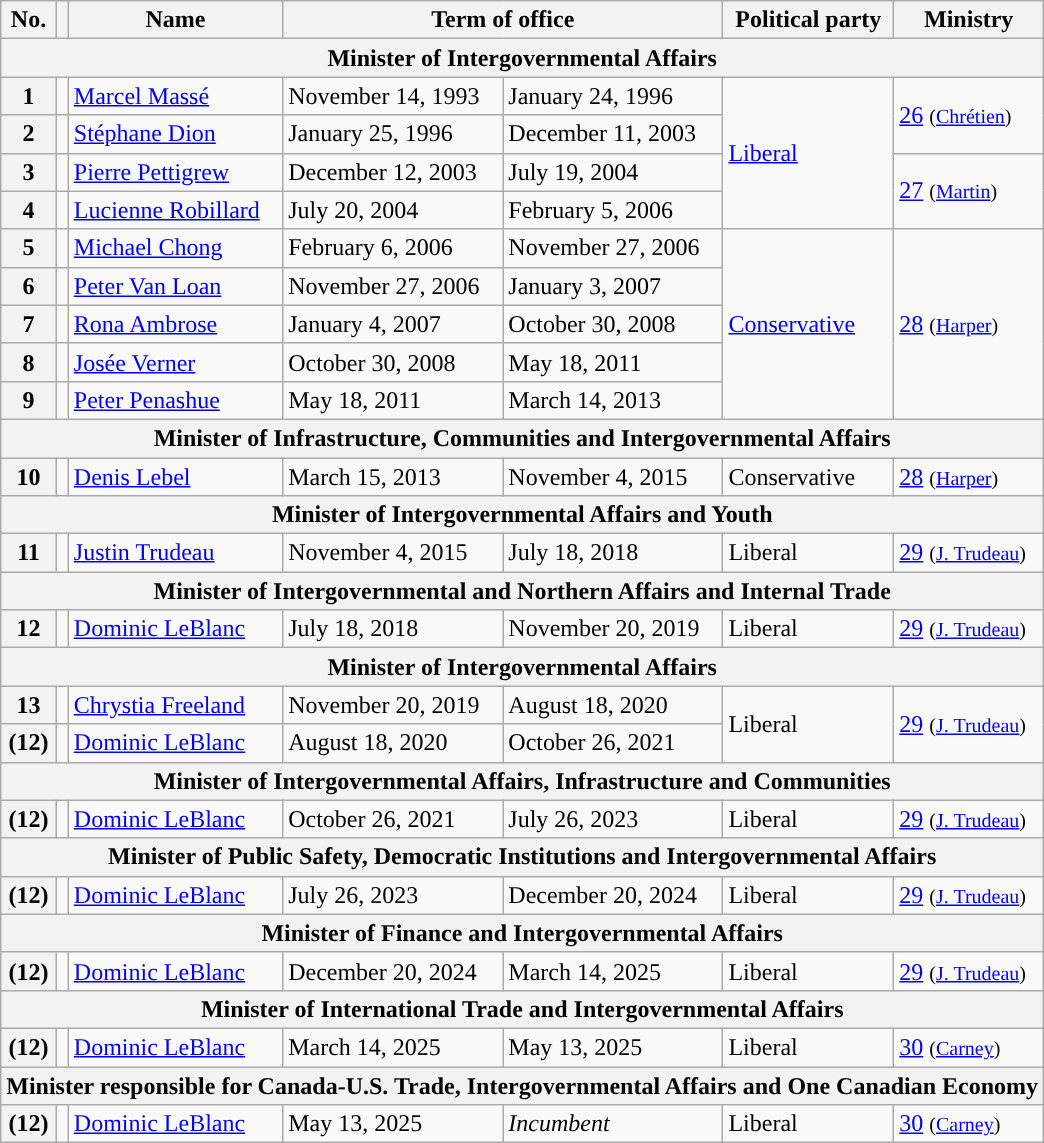<table class="wikitable">
<tr>
<th>No.</th>
<th></th>
<th>Name</th>
<th colspan=2>Term of office</th>
<th>Political party</th>
<th>Ministry</th>
</tr>
<tr>
<th colspan=7>Minister of Intergovernmental Affairs</th>
</tr>
<tr>
<th style="background:">1</th>
<td></td>
<td><a href='#'>Marcel Massé</a></td>
<td>November 14, 1993</td>
<td>January 24, 1996</td>
<td rowspan="4"><a href='#'>Liberal</a></td>
<td rowspan=2><a href='#'>26</a> <small>(<a href='#'>Chrétien</a>)</small></td>
</tr>
<tr>
<th style="background:">2</th>
<td></td>
<td><a href='#'>Stéphane Dion</a></td>
<td>January 25, 1996</td>
<td>December 11, 2003</td>
</tr>
<tr>
<th style="background:">3</th>
<td></td>
<td><a href='#'>Pierre Pettigrew</a></td>
<td>December 12, 2003</td>
<td>July 19, 2004</td>
<td rowspan=2><a href='#'>27</a> <small>(<a href='#'>Martin</a>)</small></td>
</tr>
<tr>
<th style="background:">4</th>
<td></td>
<td><a href='#'>Lucienne Robillard</a></td>
<td>July 20, 2004</td>
<td>February 5, 2006</td>
</tr>
<tr>
<th style="background:">5</th>
<td></td>
<td><a href='#'>Michael Chong</a></td>
<td>February 6, 2006</td>
<td>November 27, 2006</td>
<td rowspan="5"><a href='#'>Conservative</a></td>
<td rowspan=5><a href='#'>28</a> <small>(<a href='#'>Harper</a>)</small></td>
</tr>
<tr>
<th style="background:">6</th>
<td></td>
<td><a href='#'>Peter Van Loan</a></td>
<td>November 27, 2006</td>
<td>January 3, 2007</td>
</tr>
<tr>
<th style="background:">7</th>
<td></td>
<td><a href='#'>Rona Ambrose</a></td>
<td>January 4, 2007</td>
<td>October 30, 2008</td>
</tr>
<tr>
<th style="background:">8</th>
<td></td>
<td><a href='#'>Josée Verner</a></td>
<td>October 30, 2008</td>
<td>May 18, 2011</td>
</tr>
<tr>
<th style="background:">9</th>
<td></td>
<td><a href='#'>Peter Penashue</a></td>
<td>May 18, 2011</td>
<td>March 14, 2013</td>
</tr>
<tr>
<th colspan=7>Minister of Infrastructure, Communities and Intergovernmental Affairs</th>
</tr>
<tr>
<th style="background:">10</th>
<td></td>
<td><a href='#'>Denis Lebel</a></td>
<td>March 15, 2013</td>
<td>November 4, 2015</td>
<td>Conservative</td>
<td rowspan=1><a href='#'>28</a> <small>(<a href='#'>Harper</a>)</small></td>
</tr>
<tr>
<th colspan=7>Minister of Intergovernmental Affairs and Youth</th>
</tr>
<tr>
<th style="background:">11</th>
<td></td>
<td><a href='#'>Justin Trudeau</a></td>
<td>November 4, 2015</td>
<td>July 18, 2018</td>
<td>Liberal</td>
<td rowspan=1><a href='#'>29</a> <small>(<a href='#'>J. Trudeau</a>)</small></td>
</tr>
<tr>
<th colspan=7>Minister of Intergovernmental and Northern Affairs and Internal Trade</th>
</tr>
<tr>
<th style="background:">12</th>
<td></td>
<td><a href='#'>Dominic LeBlanc</a></td>
<td>July 18, 2018</td>
<td>November 20, 2019</td>
<td>Liberal</td>
<td rowspan=1><a href='#'>29</a> <small>(<a href='#'>J. Trudeau</a>)</small></td>
</tr>
<tr>
<th colspan=7>Minister of Intergovernmental Affairs</th>
</tr>
<tr>
<th style="background:">13</th>
<td></td>
<td><a href='#'>Chrystia Freeland</a></td>
<td>November 20, 2019</td>
<td>August 18, 2020</td>
<td rowspan="2">Liberal</td>
<td rowspan=2><a href='#'>29</a> <small>(<a href='#'>J. Trudeau</a>)</small></td>
</tr>
<tr>
<th style="background:">(12)</th>
<td></td>
<td><a href='#'>Dominic LeBlanc</a></td>
<td>August 18, 2020</td>
<td>October 26, 2021</td>
</tr>
<tr>
<th colspan=7>Minister of Intergovernmental Affairs, Infrastructure and Communities</th>
</tr>
<tr>
<th style="background:">(12)</th>
<td></td>
<td><a href='#'>Dominic LeBlanc</a></td>
<td>October 26, 2021</td>
<td>July 26, 2023</td>
<td>Liberal</td>
<td><a href='#'>29</a> <small>(<a href='#'>J. Trudeau</a>)</small></td>
</tr>
<tr>
<th colspan=7>Minister of Public Safety, Democratic Institutions and Intergovernmental Affairs</th>
</tr>
<tr>
<th style="background:">(12)</th>
<td></td>
<td><a href='#'>Dominic LeBlanc</a></td>
<td>July 26, 2023</td>
<td>December 20, 2024</td>
<td>Liberal</td>
<td><a href='#'>29</a> <small>(<a href='#'>J. Trudeau</a>)</small></td>
</tr>
<tr>
<th colspan=7>Minister of Finance and Intergovernmental Affairs</th>
</tr>
<tr>
<th style="background:">(12)</th>
<td></td>
<td><a href='#'>Dominic LeBlanc</a></td>
<td>December 20, 2024</td>
<td>March 14, 2025</td>
<td>Liberal</td>
<td><a href='#'>29</a> <small>(<a href='#'>J. Trudeau</a>)</small></td>
</tr>
<tr>
<th colspan=7>Minister of International Trade and Intergovernmental Affairs</th>
</tr>
<tr>
<th style="background:">(12)</th>
<td></td>
<td><a href='#'>Dominic LeBlanc</a></td>
<td>March 14, 2025</td>
<td>May 13, 2025</td>
<td>Liberal</td>
<td><a href='#'>30</a> <small>(<a href='#'>Carney</a>)</small></td>
</tr>
<tr>
<th colspan=7>Minister responsible for Canada-U.S. Trade, Intergovernmental Affairs and One Canadian Economy</th>
</tr>
<tr>
<th style="background:">(12)</th>
<td></td>
<td><a href='#'>Dominic LeBlanc</a></td>
<td>May 13, 2025</td>
<td><em>Incumbent</em></td>
<td>Liberal</td>
<td><a href='#'>30</a> <small>(<a href='#'>Carney</a>)</small></td>
</tr>
</table>
